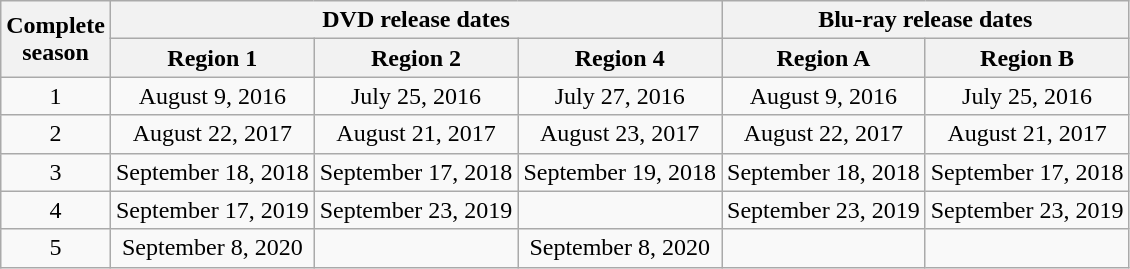<table class="wikitable plainrowheaders" style="text-align:center;">
<tr>
<th scope="col" rowspan="2">Complete<br>season</th>
<th scope="col" colspan="3">DVD release dates</th>
<th scope="col" colspan="2">Blu-ray release dates</th>
</tr>
<tr>
<th scope="col">Region 1</th>
<th scope="col">Region 2</th>
<th scope="col">Region 4</th>
<th scope="col">Region A</th>
<th scope="col">Region B</th>
</tr>
<tr>
<td scope="row">1</td>
<td>August 9, 2016</td>
<td>July 25, 2016</td>
<td>July 27, 2016</td>
<td>August 9, 2016</td>
<td>July 25, 2016</td>
</tr>
<tr>
<td scope="row">2</td>
<td>August 22, 2017</td>
<td>August 21, 2017</td>
<td>August 23, 2017</td>
<td>August 22, 2017</td>
<td>August 21, 2017</td>
</tr>
<tr>
<td scope="row">3</td>
<td>September 18, 2018</td>
<td>September 17, 2018</td>
<td>September 19, 2018</td>
<td>September 18, 2018</td>
<td>September 17, 2018</td>
</tr>
<tr>
<td scope="row">4</td>
<td>September 17, 2019</td>
<td>September 23, 2019</td>
<td></td>
<td>September 23, 2019</td>
<td>September 23, 2019</td>
</tr>
<tr>
<td scope="row">5</td>
<td>September 8, 2020</td>
<td></td>
<td>September 8, 2020</td>
<td></td>
<td style="text-align:left"></td>
</tr>
</table>
